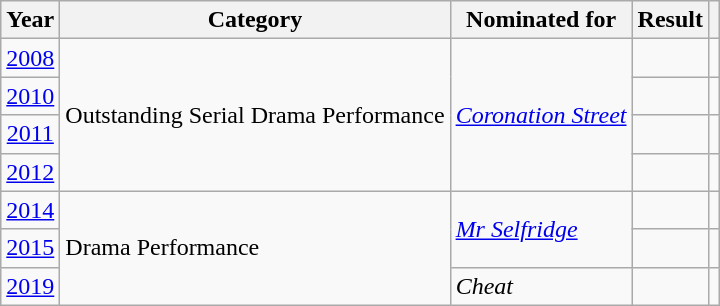<table class="wikitable plainrowheaders">
<tr>
<th scope="col">Year</th>
<th scope="col">Category</th>
<th scope="col">Nominated for</th>
<th scope="col">Result</th>
<th scope="col"></th>
</tr>
<tr>
<td align="center"><a href='#'>2008</a></td>
<td rowspan="4">Outstanding Serial Drama Performance</td>
<td rowspan = "4"><em><a href='#'>Coronation Street</a></em></td>
<td></td>
<td></td>
</tr>
<tr>
<td align="center"><a href='#'>2010</a></td>
<td></td>
<td></td>
</tr>
<tr>
<td align="center"><a href='#'>2011</a></td>
<td></td>
<td></td>
</tr>
<tr>
<td align="center"><a href='#'>2012</a></td>
<td></td>
<td></td>
</tr>
<tr>
<td align="center"><a href='#'>2014</a></td>
<td rowspan = "3">Drama Performance</td>
<td rowspan = "2"><em><a href='#'>Mr Selfridge</a></em></td>
<td></td>
<td></td>
</tr>
<tr>
<td align="center"><a href='#'>2015</a></td>
<td></td>
<td></td>
</tr>
<tr>
<td align="center"><a href='#'>2019</a></td>
<td><em>Cheat</em></td>
<td></td>
<td></td>
</tr>
</table>
